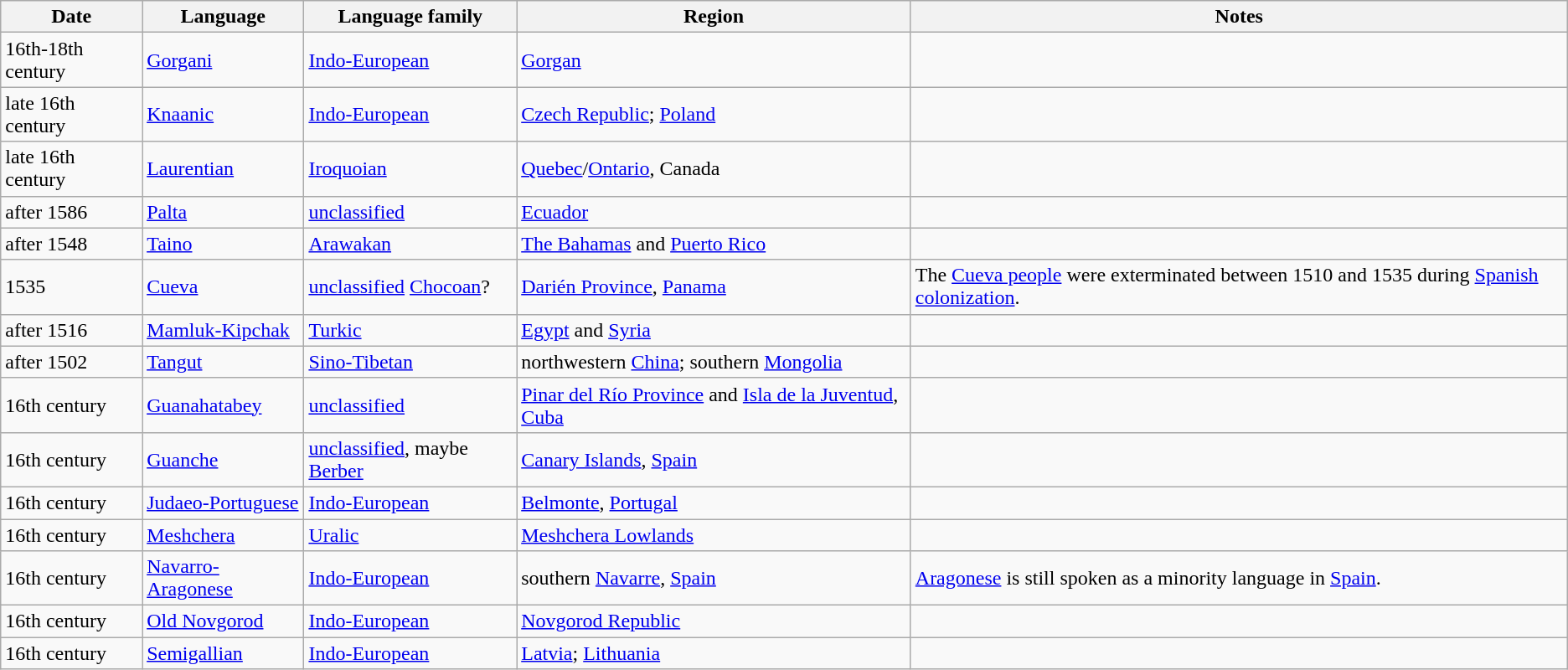<table class="wikitable sortable" border="1">
<tr>
<th>Date</th>
<th>Language</th>
<th>Language family</th>
<th>Region</th>
<th>Notes</th>
</tr>
<tr>
<td>16th-18th century</td>
<td><a href='#'>Gorgani</a></td>
<td><a href='#'>Indo-European</a></td>
<td><a href='#'>Gorgan</a></td>
<td></td>
</tr>
<tr>
<td>late 16th century</td>
<td><a href='#'>Knaanic</a></td>
<td><a href='#'>Indo-European</a></td>
<td><a href='#'>Czech Republic</a>; <a href='#'>Poland</a></td>
<td></td>
</tr>
<tr>
<td>late 16th century</td>
<td><a href='#'>Laurentian</a></td>
<td><a href='#'>Iroquoian</a></td>
<td><a href='#'>Quebec</a>/<a href='#'>Ontario</a>, Canada</td>
<td></td>
</tr>
<tr>
<td>after 1586</td>
<td><a href='#'>Palta</a></td>
<td><a href='#'>unclassified</a></td>
<td><a href='#'>Ecuador</a></td>
<td></td>
</tr>
<tr>
<td>after 1548</td>
<td><a href='#'>Taino</a></td>
<td><a href='#'>Arawakan</a></td>
<td><a href='#'>The Bahamas</a> and <a href='#'>Puerto Rico</a></td>
<td></td>
</tr>
<tr>
<td>1535</td>
<td><a href='#'>Cueva</a></td>
<td><a href='#'>unclassified</a> <a href='#'>Chocoan</a>?</td>
<td><a href='#'>Darién Province</a>, <a href='#'>Panama</a></td>
<td>The <a href='#'>Cueva people</a> were exterminated between 1510 and 1535 during <a href='#'>Spanish colonization</a>.</td>
</tr>
<tr>
<td>after 1516</td>
<td><a href='#'>Mamluk-Kipchak</a></td>
<td><a href='#'>Turkic</a></td>
<td><a href='#'>Egypt</a> and <a href='#'>Syria</a></td>
<td></td>
</tr>
<tr>
<td>after 1502</td>
<td><a href='#'>Tangut</a></td>
<td><a href='#'>Sino-Tibetan</a></td>
<td>northwestern <a href='#'>China</a>; southern <a href='#'>Mongolia</a></td>
<td></td>
</tr>
<tr>
<td>16th century</td>
<td><a href='#'>Guanahatabey</a></td>
<td><a href='#'>unclassified</a></td>
<td><a href='#'>Pinar del Río Province</a> and <a href='#'>Isla de la Juventud</a>, <a href='#'>Cuba</a></td>
</tr>
<tr>
<td>16th century</td>
<td><a href='#'>Guanche</a></td>
<td><a href='#'>unclassified</a>, maybe <a href='#'>Berber</a></td>
<td><a href='#'>Canary Islands</a>, <a href='#'>Spain</a></td>
<td></td>
</tr>
<tr>
<td>16th century</td>
<td><a href='#'>Judaeo-Portuguese</a></td>
<td><a href='#'>Indo-European</a></td>
<td><a href='#'>Belmonte</a>, <a href='#'>Portugal</a></td>
</tr>
<tr>
<td>16th century</td>
<td><a href='#'>Meshchera</a></td>
<td><a href='#'>Uralic</a></td>
<td><a href='#'>Meshchera Lowlands</a></td>
<td></td>
</tr>
<tr>
<td>16th century</td>
<td><a href='#'>Navarro-Aragonese</a></td>
<td><a href='#'>Indo-European</a></td>
<td>southern <a href='#'>Navarre</a>, <a href='#'>Spain</a></td>
<td><a href='#'>Aragonese</a> is still spoken as a minority language in <a href='#'>Spain</a>.</td>
</tr>
<tr>
<td>16th century</td>
<td><a href='#'>Old Novgorod</a></td>
<td><a href='#'>Indo-European</a></td>
<td><a href='#'>Novgorod Republic</a></td>
<td></td>
</tr>
<tr>
<td>16th century</td>
<td><a href='#'>Semigallian</a></td>
<td><a href='#'>Indo-European</a></td>
<td><a href='#'>Latvia</a>; <a href='#'>Lithuania</a></td>
</tr>
</table>
